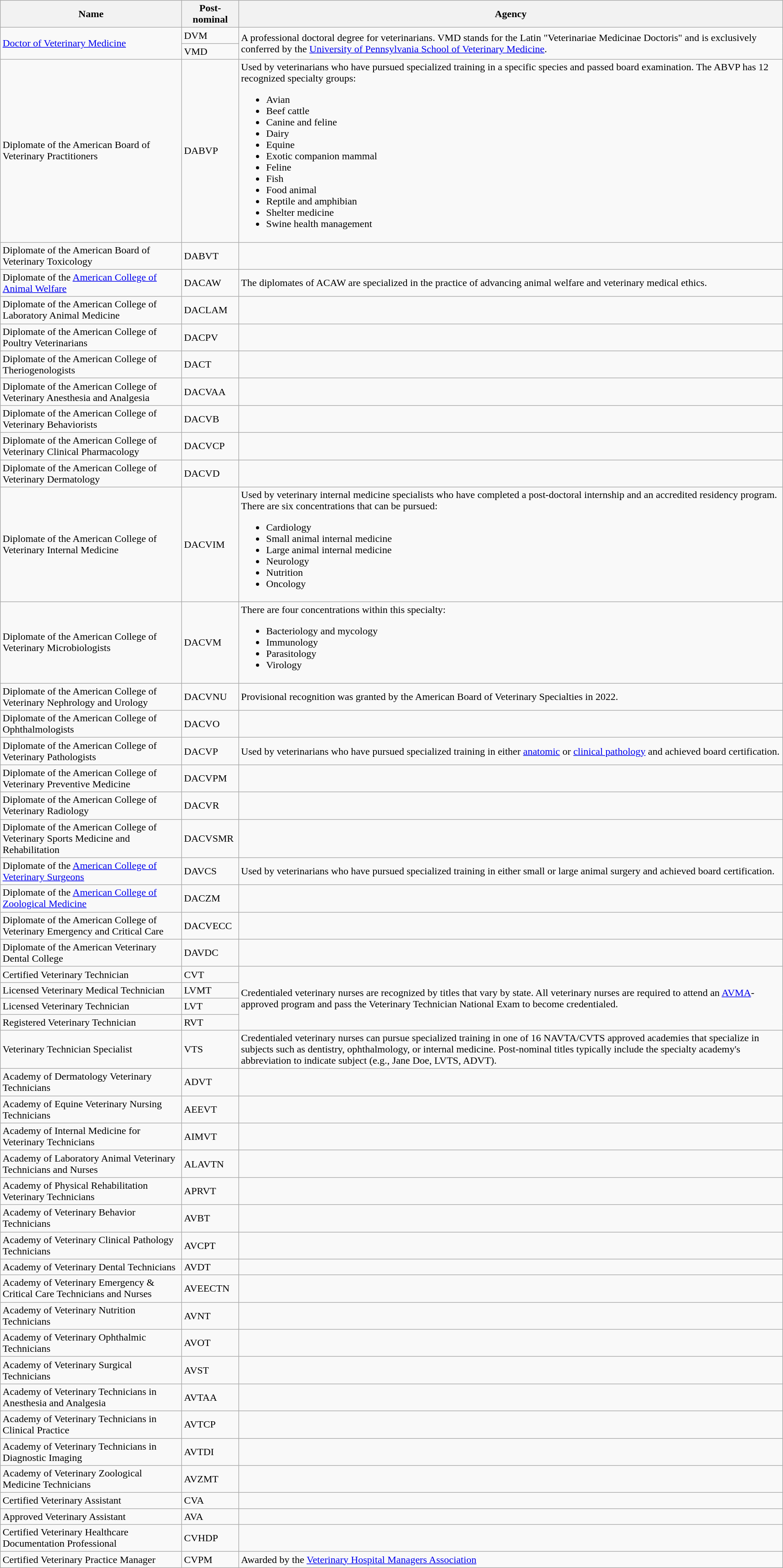<table class="wikitable sortable">
<tr>
<th>Name</th>
<th>Post-nominal</th>
<th>Agency</th>
</tr>
<tr>
<td rowspan="2"><a href='#'>Doctor of Veterinary Medicine</a></td>
<td>DVM</td>
<td rowspan="2">A professional doctoral degree for veterinarians. VMD stands for the Latin "Veterinariae Medicinae Doctoris" and is exclusively conferred by the <a href='#'>University of Pennsylvania School of Veterinary Medicine</a>.</td>
</tr>
<tr>
<td>VMD</td>
</tr>
<tr>
<td>Diplomate of the American Board of Veterinary Practitioners</td>
<td>DABVP</td>
<td>Used by veterinarians who have pursued specialized training in a specific species and passed board examination. The ABVP has 12 recognized specialty groups:<br><ul><li>Avian</li><li>Beef cattle</li><li>Canine and feline</li><li>Dairy</li><li>Equine</li><li>Exotic companion mammal</li><li>Feline</li><li>Fish</li><li>Food animal</li><li>Reptile and amphibian</li><li>Shelter medicine</li><li>Swine health management</li></ul></td>
</tr>
<tr>
<td>Diplomate of the American Board of Veterinary Toxicology</td>
<td>DABVT</td>
<td></td>
</tr>
<tr>
<td>Diplomate of the <a href='#'>American College of Animal Welfare</a></td>
<td>DACAW</td>
<td>The diplomates of ACAW are specialized in the practice of advancing animal welfare and veterinary medical ethics. </td>
</tr>
<tr>
<td>Diplomate of the American College of Laboratory Animal Medicine</td>
<td>DACLAM</td>
<td></td>
</tr>
<tr>
<td>Diplomate of the American College of Poultry Veterinarians</td>
<td>DACPV</td>
<td></td>
</tr>
<tr>
<td>Diplomate of the American College of Theriogenologists</td>
<td>DACT</td>
<td></td>
</tr>
<tr>
<td>Diplomate of the American College of Veterinary Anesthesia and Analgesia</td>
<td>DACVAA</td>
<td></td>
</tr>
<tr>
<td>Diplomate of the American College of Veterinary Behaviorists</td>
<td>DACVB</td>
<td></td>
</tr>
<tr>
<td>Diplomate of the American College of Veterinary Clinical Pharmacology</td>
<td>DACVCP</td>
<td></td>
</tr>
<tr>
<td>Diplomate of the American College of Veterinary Dermatology</td>
<td>DACVD</td>
<td></td>
</tr>
<tr>
<td>Diplomate of the American College of Veterinary Internal Medicine</td>
<td>DACVIM</td>
<td>Used by veterinary internal medicine specialists who have completed a post-doctoral internship and an accredited residency program. There are six concentrations that can be pursued:<br><ul><li>Cardiology</li><li>Small animal internal medicine</li><li>Large animal internal medicine</li><li>Neurology</li><li>Nutrition</li><li>Oncology</li></ul></td>
</tr>
<tr>
<td>Diplomate of the American College of Veterinary Microbiologists</td>
<td>DACVM</td>
<td>There are four concentrations within this specialty:<br><ul><li>Bacteriology and mycology</li><li>Immunology</li><li>Parasitology</li><li>Virology</li></ul></td>
</tr>
<tr>
<td>Diplomate of the American College of Veterinary Nephrology and Urology</td>
<td>DACVNU</td>
<td>Provisional recognition was granted by the American Board of Veterinary Specialties in 2022.</td>
</tr>
<tr>
<td>Diplomate of the American College of Ophthalmologists</td>
<td>DACVO</td>
<td></td>
</tr>
<tr>
<td>Diplomate of the American College of Veterinary Pathologists</td>
<td>DACVP</td>
<td>Used by veterinarians who have pursued specialized training in either <a href='#'>anatomic</a> or <a href='#'>clinical pathology</a> and achieved board certification.</td>
</tr>
<tr>
<td>Diplomate of the American College of Veterinary Preventive Medicine</td>
<td>DACVPM</td>
<td></td>
</tr>
<tr>
<td>Diplomate of the American College of Veterinary Radiology</td>
<td>DACVR</td>
<td></td>
</tr>
<tr>
<td>Diplomate of the American College of Veterinary Sports Medicine and Rehabilitation</td>
<td>DACVSMR</td>
<td></td>
</tr>
<tr>
<td>Diplomate of the <a href='#'>American College of Veterinary Surgeons</a></td>
<td>DAVCS</td>
<td>Used by veterinarians who have pursued specialized training in either small or large animal surgery and achieved board certification.</td>
</tr>
<tr>
<td>Diplomate of the <a href='#'>American College of Zoological Medicine</a></td>
<td>DACZM</td>
<td></td>
</tr>
<tr>
<td>Diplomate of the American College of Veterinary Emergency and Critical Care</td>
<td>DACVECC</td>
<td></td>
</tr>
<tr>
<td>Diplomate of the American Veterinary Dental College</td>
<td>DAVDC</td>
<td></td>
</tr>
<tr>
<td>Certified Veterinary Technician</td>
<td>CVT</td>
<td rowspan="4">Credentialed veterinary nurses are recognized by titles that vary by state. All veterinary nurses are required to attend an <a href='#'>AVMA</a>-approved program and pass the Veterinary Technician National Exam to become credentialed.</td>
</tr>
<tr>
<td>Licensed Veterinary Medical Technician</td>
<td>LVMT</td>
</tr>
<tr>
<td>Licensed Veterinary Technician</td>
<td>LVT</td>
</tr>
<tr>
<td>Registered Veterinary Technician</td>
<td>RVT</td>
</tr>
<tr>
<td>Veterinary Technician Specialist</td>
<td>VTS</td>
<td>Credentialed veterinary nurses can pursue specialized training in one of 16 NAVTA/CVTS approved academies that specialize in subjects such as dentistry, ophthalmology, or internal medicine. Post-nominal titles typically include the specialty academy's abbreviation to indicate subject (e.g., Jane Doe, LVTS, ADVT).</td>
</tr>
<tr>
<td>Academy of Dermatology Veterinary Technicians</td>
<td>ADVT</td>
<td></td>
</tr>
<tr>
<td>Academy of Equine Veterinary Nursing Technicians</td>
<td>AEEVT</td>
<td></td>
</tr>
<tr>
<td>Academy of Internal Medicine for Veterinary Technicians</td>
<td>AIMVT</td>
<td></td>
</tr>
<tr>
<td>Academy of Laboratory Animal Veterinary Technicians and Nurses</td>
<td>ALAVTN</td>
<td></td>
</tr>
<tr>
<td>Academy of Physical Rehabilitation Veterinary Technicians</td>
<td>APRVT</td>
<td></td>
</tr>
<tr>
<td>Academy of Veterinary Behavior Technicians</td>
<td>AVBT</td>
<td></td>
</tr>
<tr>
<td>Academy of Veterinary Clinical Pathology Technicians</td>
<td>AVCPT</td>
<td></td>
</tr>
<tr>
<td>Academy of Veterinary Dental Technicians</td>
<td>AVDT</td>
<td></td>
</tr>
<tr>
<td>Academy of Veterinary Emergency & Critical Care Technicians and Nurses</td>
<td>AVEECTN</td>
<td></td>
</tr>
<tr>
<td>Academy of Veterinary Nutrition Technicians</td>
<td>AVNT</td>
<td></td>
</tr>
<tr>
<td>Academy of Veterinary Ophthalmic Technicians</td>
<td>AVOT</td>
<td></td>
</tr>
<tr>
<td>Academy of Veterinary Surgical Technicians</td>
<td>AVST</td>
<td></td>
</tr>
<tr>
<td>Academy of Veterinary Technicians in Anesthesia and Analgesia</td>
<td>AVTAA</td>
<td></td>
</tr>
<tr>
<td>Academy of Veterinary Technicians in Clinical Practice</td>
<td>AVTCP</td>
<td></td>
</tr>
<tr>
<td>Academy of Veterinary Technicians in Diagnostic Imaging</td>
<td>AVTDI</td>
<td></td>
</tr>
<tr>
<td>Academy of Veterinary Zoological Medicine Technicians</td>
<td>AVZMT</td>
<td></td>
</tr>
<tr>
<td>Certified Veterinary Assistant</td>
<td>CVA</td>
</tr>
<tr>
<td>Approved Veterinary Assistant</td>
<td>AVA</td>
<td></td>
</tr>
<tr>
<td>Certified Veterinary Healthcare Documentation Professional</td>
<td>CVHDP</td>
<td></td>
</tr>
<tr>
<td>Certified Veterinary Practice Manager</td>
<td>CVPM</td>
<td>Awarded by the <a href='#'>Veterinary Hospital Managers Association</a></td>
</tr>
</table>
